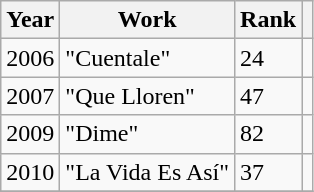<table class="wikitable plainrowheaders sortable" style="margin-right: 0;">
<tr>
<th scope="col">Year</th>
<th scope="col">Work</th>
<th scope="col">Rank</th>
<th scope="col" class="unsortable"></th>
</tr>
<tr>
<td rowspan=1>2006</td>
<td rowspan=1>"Cuentale"</td>
<td>24</td>
<td style="text-align:center;"></td>
</tr>
<tr>
<td rowspan=1>2007</td>
<td rowspan=1>"Que Lloren"</td>
<td>47</td>
<td style="text-align:center;"></td>
</tr>
<tr>
<td rowspan=1>2009</td>
<td rowspan=1>"Dime"</td>
<td>82</td>
<td style="text-align:center;"></td>
</tr>
<tr>
<td rowspan=1>2010</td>
<td rowspan=1>"La Vida Es Así"</td>
<td>37</td>
<td style="text-align:center;"></td>
</tr>
<tr>
</tr>
</table>
